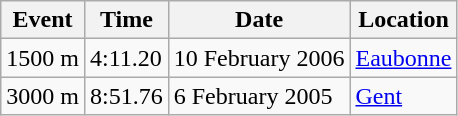<table class="wikitable">
<tr>
<th>Event</th>
<th>Time</th>
<th>Date</th>
<th>Location</th>
</tr>
<tr>
<td>1500 m</td>
<td>4:11.20</td>
<td>10 February 2006</td>
<td><a href='#'>Eaubonne</a></td>
</tr>
<tr>
<td>3000 m</td>
<td>8:51.76</td>
<td>6 February 2005</td>
<td><a href='#'>Gent</a></td>
</tr>
</table>
